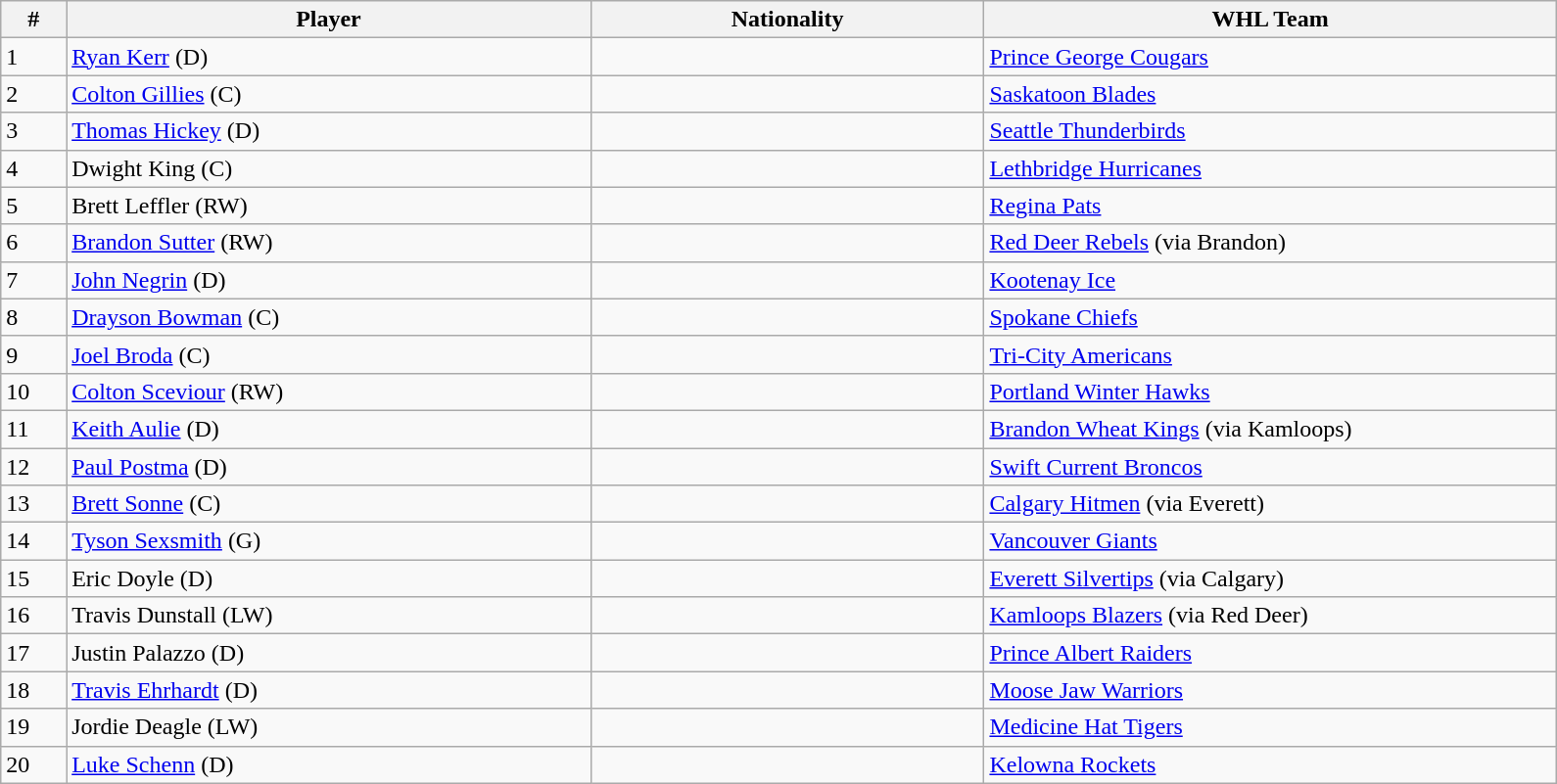<table class="wikitable">
<tr>
<th bgcolor="#DDDDFF" width="2.75%">#</th>
<th bgcolor="#DDDDFF" width="22.0%">Player</th>
<th bgcolor="#DDDDFF" width="16.5%">Nationality</th>
<th bgcolor="#DDDDFF" width="24.0%">WHL Team</th>
</tr>
<tr>
<td>1</td>
<td><a href='#'>Ryan Kerr</a> (D)</td>
<td></td>
<td><a href='#'>Prince George Cougars</a></td>
</tr>
<tr>
<td>2</td>
<td><a href='#'>Colton Gillies</a> (C)</td>
<td></td>
<td><a href='#'>Saskatoon Blades</a></td>
</tr>
<tr>
<td>3</td>
<td><a href='#'>Thomas Hickey</a> (D)</td>
<td></td>
<td><a href='#'>Seattle Thunderbirds</a></td>
</tr>
<tr>
<td>4</td>
<td>Dwight King (C)</td>
<td></td>
<td><a href='#'>Lethbridge Hurricanes</a></td>
</tr>
<tr>
<td>5</td>
<td>Brett Leffler (RW)</td>
<td></td>
<td><a href='#'>Regina Pats</a></td>
</tr>
<tr>
<td>6</td>
<td><a href='#'>Brandon Sutter</a> (RW)</td>
<td></td>
<td><a href='#'>Red Deer Rebels</a> (via Brandon)</td>
</tr>
<tr>
<td>7</td>
<td><a href='#'>John Negrin</a> (D)</td>
<td></td>
<td><a href='#'>Kootenay Ice</a></td>
</tr>
<tr>
<td>8</td>
<td><a href='#'>Drayson Bowman</a> (C)</td>
<td></td>
<td><a href='#'>Spokane Chiefs</a></td>
</tr>
<tr>
<td>9</td>
<td><a href='#'>Joel Broda</a> (C)</td>
<td></td>
<td><a href='#'>Tri-City Americans</a></td>
</tr>
<tr>
<td>10</td>
<td><a href='#'>Colton Sceviour</a> (RW)</td>
<td></td>
<td><a href='#'>Portland Winter Hawks</a></td>
</tr>
<tr>
<td>11</td>
<td><a href='#'>Keith Aulie</a> (D)</td>
<td></td>
<td><a href='#'>Brandon Wheat Kings</a> (via Kamloops)</td>
</tr>
<tr>
<td>12</td>
<td><a href='#'>Paul Postma</a> (D)</td>
<td></td>
<td><a href='#'>Swift Current Broncos</a></td>
</tr>
<tr>
<td>13</td>
<td><a href='#'>Brett Sonne</a> (C)</td>
<td></td>
<td><a href='#'>Calgary Hitmen</a> (via Everett)</td>
</tr>
<tr>
<td>14</td>
<td><a href='#'>Tyson Sexsmith</a> (G)</td>
<td></td>
<td><a href='#'>Vancouver Giants</a></td>
</tr>
<tr>
<td>15</td>
<td>Eric Doyle (D)</td>
<td></td>
<td><a href='#'>Everett Silvertips</a> (via Calgary)</td>
</tr>
<tr>
<td>16</td>
<td>Travis Dunstall (LW)</td>
<td></td>
<td><a href='#'>Kamloops Blazers</a> (via Red Deer)</td>
</tr>
<tr>
<td>17</td>
<td>Justin Palazzo (D)</td>
<td></td>
<td><a href='#'>Prince Albert Raiders</a></td>
</tr>
<tr>
<td>18</td>
<td><a href='#'>Travis Ehrhardt</a> (D)</td>
<td></td>
<td><a href='#'>Moose Jaw Warriors</a></td>
</tr>
<tr>
<td>19</td>
<td>Jordie Deagle (LW)</td>
<td></td>
<td><a href='#'>Medicine Hat Tigers</a></td>
</tr>
<tr>
<td>20</td>
<td><a href='#'>Luke Schenn</a> (D)</td>
<td></td>
<td><a href='#'>Kelowna Rockets</a></td>
</tr>
</table>
